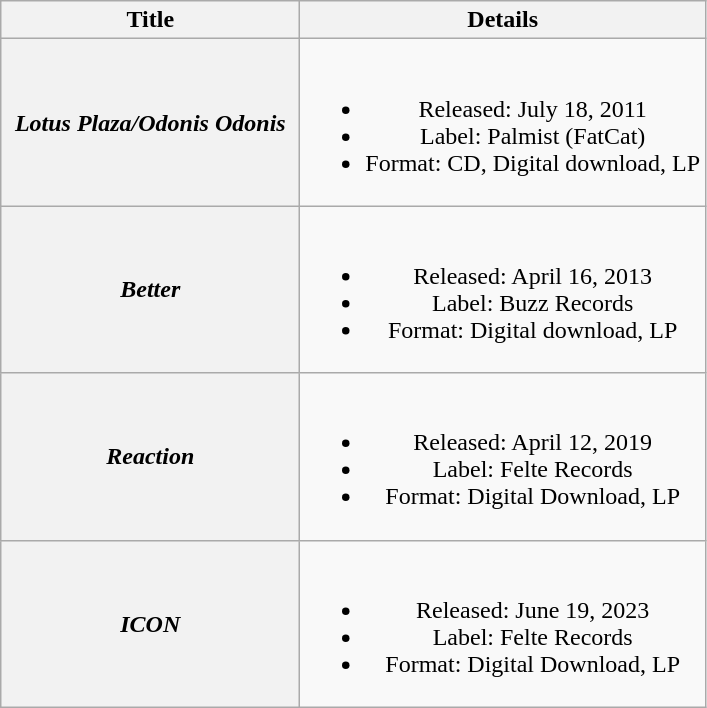<table class="wikitable plainrowheaders" style="text-align:center">
<tr>
<th rowspan="1" scope="col" style="width:12em;">Title</th>
<th rowspan="1" scope="col">Details</th>
</tr>
<tr>
<th scope="row"><em>Lotus Plaza/Odonis Odonis</em></th>
<td><br><ul><li>Released: July 18, 2011</li><li>Label: Palmist (FatCat)</li><li>Format: CD, Digital download, LP</li></ul></td>
</tr>
<tr>
<th scope="row"><em>Better</em></th>
<td><br><ul><li>Released: April 16, 2013</li><li>Label: Buzz Records</li><li>Format: Digital download, LP</li></ul></td>
</tr>
<tr>
<th scope="row"><em>Reaction</em></th>
<td><br><ul><li>Released: April 12, 2019</li><li>Label: Felte Records</li><li>Format: Digital Download, LP</li></ul></td>
</tr>
<tr>
<th scope="row"><em>ICON</em></th>
<td><br><ul><li>Released: June 19, 2023</li><li>Label: Felte Records</li><li>Format: Digital Download, LP</li></ul></td>
</tr>
</table>
